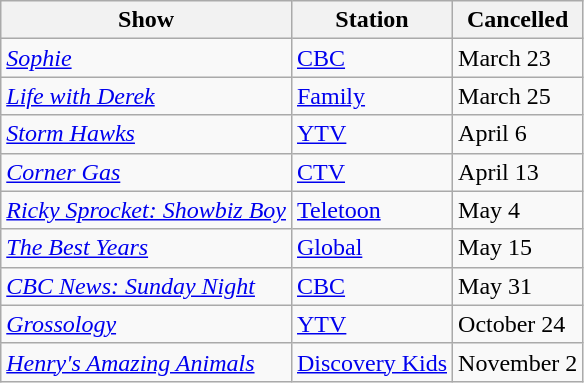<table class="wikitable">
<tr>
<th>Show</th>
<th>Station</th>
<th>Cancelled</th>
</tr>
<tr>
<td><em><a href='#'>Sophie</a></em></td>
<td><a href='#'>CBC</a></td>
<td>March 23</td>
</tr>
<tr>
<td><em><a href='#'>Life with Derek</a></em></td>
<td><a href='#'>Family</a></td>
<td>March 25</td>
</tr>
<tr>
<td><em><a href='#'>Storm Hawks</a></em></td>
<td><a href='#'>YTV</a></td>
<td>April 6</td>
</tr>
<tr>
<td><em><a href='#'>Corner Gas</a></em></td>
<td><a href='#'>CTV</a></td>
<td>April 13</td>
</tr>
<tr>
<td><em><a href='#'>Ricky Sprocket: Showbiz Boy</a></em></td>
<td><a href='#'>Teletoon</a></td>
<td>May 4</td>
</tr>
<tr>
<td><em><a href='#'>The Best Years</a></em></td>
<td><a href='#'>Global</a></td>
<td>May 15</td>
</tr>
<tr>
<td><em><a href='#'>CBC News: Sunday Night</a></em></td>
<td><a href='#'>CBC</a></td>
<td>May 31</td>
</tr>
<tr>
<td><em><a href='#'>Grossology</a></em></td>
<td><a href='#'>YTV</a></td>
<td>October 24</td>
</tr>
<tr>
<td><em><a href='#'>Henry's Amazing Animals</a></em></td>
<td><a href='#'>Discovery Kids</a></td>
<td>November 2</td>
</tr>
</table>
